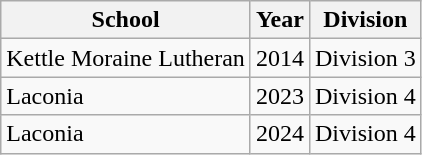<table class="wikitable">
<tr>
<th>School</th>
<th>Year</th>
<th>Division</th>
</tr>
<tr>
<td>Kettle Moraine Lutheran</td>
<td>2014</td>
<td>Division 3</td>
</tr>
<tr>
<td>Laconia</td>
<td>2023</td>
<td>Division 4</td>
</tr>
<tr>
<td>Laconia</td>
<td>2024</td>
<td>Division 4</td>
</tr>
</table>
